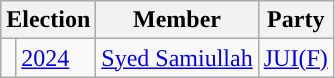<table class="wikitable">
<tr>
<th colspan="2">Election</th>
<th>Member</th>
<th>Party</th>
</tr>
<tr>
<td></td>
<td><a href='#'>2024</a></td>
<td><a href='#'>Syed Samiullah</a></td>
<td><a href='#'>JUI(F)</a></td>
</tr>
</table>
